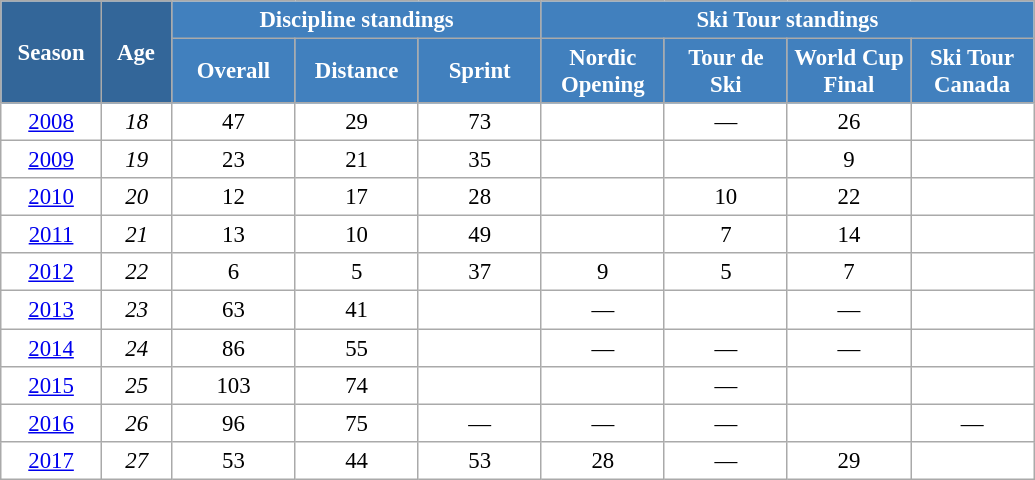<table class="wikitable" style="font-size:95%; text-align:center; border:grey solid 1px; border-collapse:collapse; background:#ffffff;">
<tr>
<th style="background-color:#369; color:white; width:60px;" rowspan="2"> Season </th>
<th style="background-color:#369; color:white; width:40px;" rowspan="2"> Age </th>
<th style="background-color:#4180be; color:white;" colspan="3">Discipline standings</th>
<th style="background-color:#4180be; color:white;" colspan="4">Ski Tour standings</th>
</tr>
<tr>
<th style="background-color:#4180be; color:white; width:75px;">Overall</th>
<th style="background-color:#4180be; color:white; width:75px;">Distance</th>
<th style="background-color:#4180be; color:white; width:75px;">Sprint</th>
<th style="background-color:#4180be; color:white; width:75px;">Nordic<br>Opening</th>
<th style="background-color:#4180be; color:white; width:75px;">Tour de<br>Ski</th>
<th style="background-color:#4180be; color:white; width:75px;">World Cup<br>Final</th>
<th style="background-color:#4180be; color:white; width:75px;">Ski Tour<br>Canada</th>
</tr>
<tr>
<td><a href='#'>2008</a></td>
<td><em>18</em></td>
<td>47</td>
<td>29</td>
<td>73</td>
<td></td>
<td>—</td>
<td>26</td>
<td></td>
</tr>
<tr>
<td><a href='#'>2009</a></td>
<td><em>19</em></td>
<td>23</td>
<td>21</td>
<td>35</td>
<td></td>
<td></td>
<td>9</td>
<td></td>
</tr>
<tr>
<td><a href='#'>2010</a></td>
<td><em>20</em></td>
<td>12</td>
<td>17</td>
<td>28</td>
<td></td>
<td>10</td>
<td>22</td>
<td></td>
</tr>
<tr>
<td><a href='#'>2011</a></td>
<td><em>21</em></td>
<td>13</td>
<td>10</td>
<td>49</td>
<td></td>
<td>7</td>
<td>14</td>
<td></td>
</tr>
<tr>
<td><a href='#'>2012</a></td>
<td><em>22</em></td>
<td>6</td>
<td>5</td>
<td>37</td>
<td>9</td>
<td>5</td>
<td>7</td>
<td></td>
</tr>
<tr>
<td><a href='#'>2013</a></td>
<td><em>23</em></td>
<td>63</td>
<td>41</td>
<td></td>
<td>—</td>
<td></td>
<td>—</td>
<td></td>
</tr>
<tr>
<td><a href='#'>2014</a></td>
<td><em>24</em></td>
<td>86</td>
<td>55</td>
<td></td>
<td>—</td>
<td>—</td>
<td>—</td>
<td></td>
</tr>
<tr>
<td><a href='#'>2015</a></td>
<td><em>25</em></td>
<td>103</td>
<td>74</td>
<td></td>
<td></td>
<td>—</td>
<td></td>
<td></td>
</tr>
<tr>
<td><a href='#'>2016</a></td>
<td><em>26</em></td>
<td>96</td>
<td>75</td>
<td>—</td>
<td>—</td>
<td>—</td>
<td></td>
<td>—</td>
</tr>
<tr>
<td><a href='#'>2017</a></td>
<td><em>27</em></td>
<td>53</td>
<td>44</td>
<td>53</td>
<td>28</td>
<td>—</td>
<td>29</td>
<td></td>
</tr>
</table>
